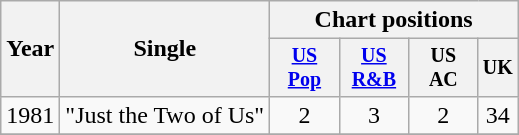<table class="wikitable" style="text-align:center;">
<tr>
<th rowspan="2">Year</th>
<th rowspan="2">Single</th>
<th colspan="4">Chart positions</th>
</tr>
<tr style="font-size:smaller;">
<th width="40"><a href='#'>US<br>Pop</a></th>
<th width="40"><a href='#'>US<br>R&B</a></th>
<th width="40">US<br>AC</th>
<th>UK</th>
</tr>
<tr>
<td rowspan="1">1981</td>
<td align="left">"Just the Two of Us"</td>
<td>2</td>
<td>3</td>
<td>2</td>
<td>34</td>
</tr>
<tr>
</tr>
</table>
